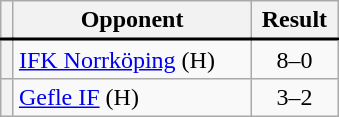<table class="wikitable plainrowheaders" style="text-align:center;margin-left:1em;float:right;clear:right;min-width:226px">
<tr>
<th scope="col"></th>
<th scope="col">Opponent</th>
<th scope="col">Result</th>
</tr>
<tr style="border-top:2px solid black">
<th scope="row" style="text-align:center"></th>
<td align="left"><a href='#'>IFK Norrköping</a> (H)</td>
<td>8–0</td>
</tr>
<tr>
<th scope="row" style="text-align:center"></th>
<td align="left"><a href='#'>Gefle IF</a> (H)</td>
<td>3–2</td>
</tr>
</table>
